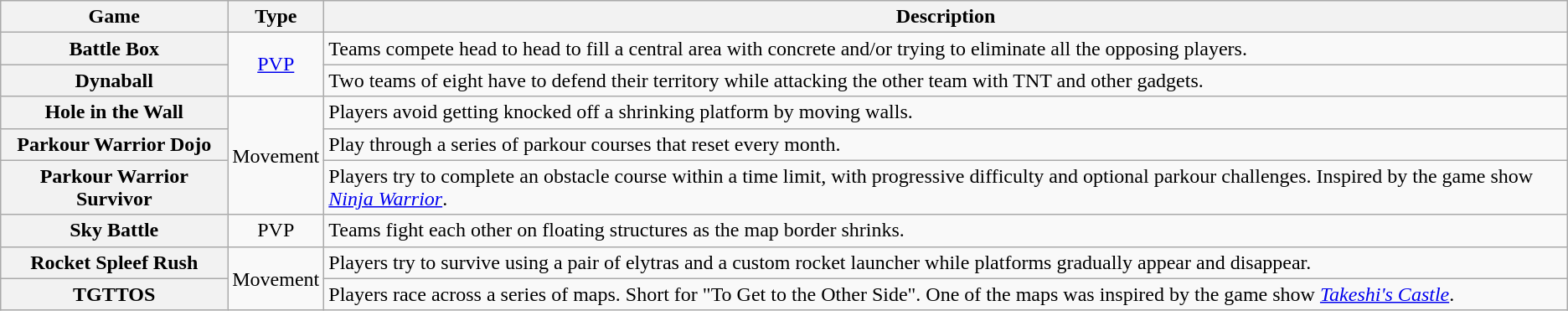<table class="sortable wikitable  mw-collapsible" +>
<tr>
<th>Game</th>
<th>Type</th>
<th class="unsortable">Description</th>
</tr>
<tr>
<th>Battle Box</th>
<td rowspan="2" style="text-align: center;"><a href='#'>PVP</a></td>
<td>Teams compete head to head to fill a central area with concrete and/or trying to eliminate all the opposing players.</td>
</tr>
<tr>
<th>Dynaball</th>
<td>Two teams of eight have to defend their territory while attacking the other team with TNT and other gadgets.</td>
</tr>
<tr>
<th>Hole in the Wall</th>
<td rowspan="3" style="text-align: center;">Movement</td>
<td>Players avoid getting knocked off a shrinking platform by moving walls.</td>
</tr>
<tr>
<th>Parkour Warrior Dojo</th>
<td>Play through a series of parkour courses that reset every month.</td>
</tr>
<tr>
<th>Parkour Warrior Survivor</th>
<td>Players try to complete an obstacle course within a time limit, with progressive difficulty and optional parkour challenges. Inspired by the game show <em><a href='#'>Ninja Warrior</a></em>.</td>
</tr>
<tr>
<th>Sky Battle</th>
<td style="text-align: center;">PVP</td>
<td>Teams fight each other on floating structures as the map border shrinks.</td>
</tr>
<tr>
<th>Rocket Spleef Rush</th>
<td rowspan="2">Movement</td>
<td>Players try to survive using a pair of elytras and a custom rocket launcher while platforms gradually appear and disappear.</td>
</tr>
<tr>
<th>TGTTOS</th>
<td>Players race across a series of maps. Short for "To Get to the Other Side". One of the maps was inspired by the game show <em><a href='#'>Takeshi's Castle</a></em>.</td>
</tr>
</table>
